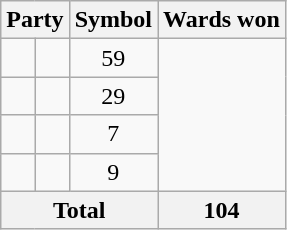<table class="wikitable sortable" style="text-align:center">
<tr>
<th colspan=2>Party</th>
<th>Symbol</th>
<th>Wards won</th>
</tr>
<tr>
<td></td>
<td></td>
<td>59</td>
</tr>
<tr>
<td></td>
<td></td>
<td>29</td>
</tr>
<tr>
<td></td>
<td></td>
<td>7</td>
</tr>
<tr>
<td></td>
<td></td>
<td>9</td>
</tr>
<tr>
<th colspan="3">Total</th>
<th>104</th>
</tr>
</table>
